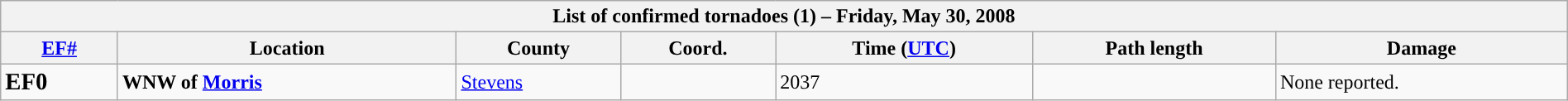<table class="wikitable collapsible" width="100%">
<tr>
<th colspan="7">List of confirmed tornadoes (1) – Friday, May 30, 2008</th>
</tr>
<tr>
<th><a href='#'>EF#</a></th>
<th>Location</th>
<th>County</th>
<th>Coord.</th>
<th>Time (<a href='#'>UTC</a>)</th>
<th>Path length</th>
<th>Damage</th>
</tr>
<tr>
<td><big><strong>EF0</strong></big></td>
<td><strong> WNW of <a href='#'>Morris</a></strong></td>
<td><a href='#'>Stevens</a></td>
<td></td>
<td>2037</td>
<td></td>
<td>None reported.</td>
</tr>
</table>
